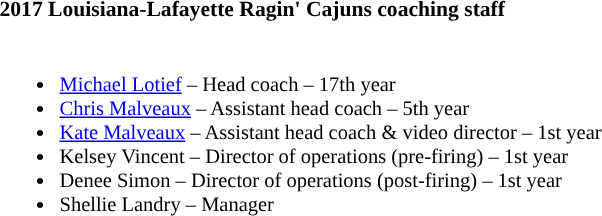<table class="toccolours" style="text-align: left; font-size:90%;">
<tr>
<th colspan="9">2017 Louisiana-Lafayette Ragin' Cajuns coaching staff</th>
</tr>
<tr>
<td style="font-size: 95%;" valign="top"><br><ul><li><a href='#'>Michael Lotief</a> – Head coach – 17th year</li><li><a href='#'>Chris Malveaux</a> – Assistant head coach – 5th year</li><li><a href='#'>Kate Malveaux</a> – Assistant head coach & video director – 1st year</li><li>Kelsey Vincent – Director of operations (pre-firing) – 1st year</li><li>Denee Simon – Director of operations (post-firing) – 1st year</li><li>Shellie Landry – Manager</li></ul></td>
</tr>
</table>
